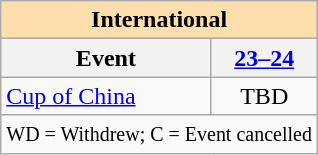<table class="wikitable" style="text-align:center">
<tr>
<th style="background-color: #ffdead; " colspan=6 align=center>International</th>
</tr>
<tr>
<th>Event</th>
<th><a href='#'>23–24</a></th>
</tr>
<tr>
<td align=left> <a href='#'>Cup of China</a></td>
<td>TBD</td>
</tr>
<tr>
<td colspan=6 align=center><small> WD = Withdrew; C = Event cancelled </small></td>
</tr>
</table>
